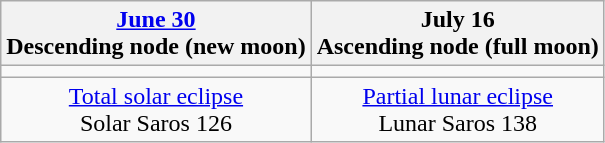<table class="wikitable">
<tr>
<th><a href='#'>June 30</a><br>Descending node (new moon)<br></th>
<th>July 16<br>Ascending node (full moon)</th>
</tr>
<tr>
<td></td>
<td></td>
</tr>
<tr align=center>
<td><a href='#'>Total solar eclipse</a><br>Solar Saros 126</td>
<td><a href='#'>Partial lunar eclipse</a><br>Lunar Saros 138</td>
</tr>
</table>
